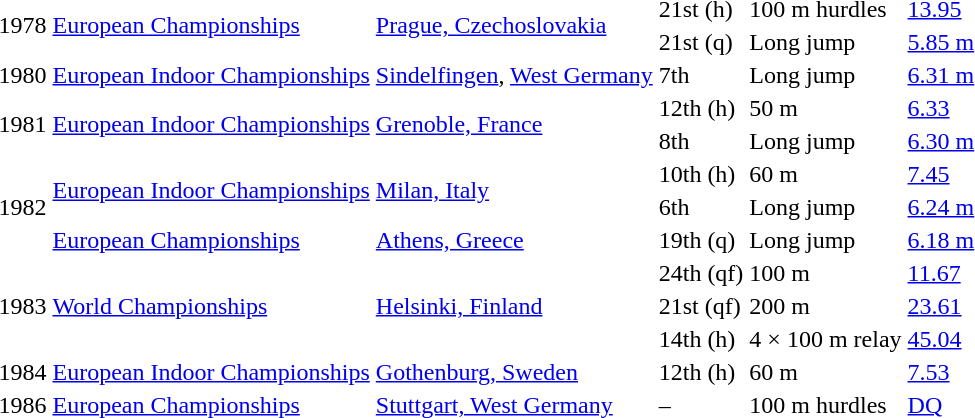<table>
<tr>
<td rowspan=2>1978</td>
<td rowspan=2><a href='#'>European Championships</a></td>
<td rowspan=2><a href='#'>Prague, Czechoslovakia</a></td>
<td>21st (h)</td>
<td>100 m hurdles</td>
<td><a href='#'>13.95</a></td>
</tr>
<tr>
<td>21st (q)</td>
<td>Long jump</td>
<td><a href='#'>5.85 m</a></td>
</tr>
<tr>
<td>1980</td>
<td><a href='#'>European Indoor Championships</a></td>
<td><a href='#'>Sindelfingen</a>, <a href='#'>West Germany</a></td>
<td>7th</td>
<td>Long jump</td>
<td><a href='#'>6.31 m</a></td>
</tr>
<tr>
<td rowspan=2>1981</td>
<td rowspan=2><a href='#'>European Indoor Championships</a></td>
<td rowspan=2><a href='#'>Grenoble, France</a></td>
<td>12th (h)</td>
<td>50 m</td>
<td><a href='#'>6.33</a></td>
</tr>
<tr>
<td>8th</td>
<td>Long jump</td>
<td><a href='#'>6.30 m</a></td>
</tr>
<tr>
<td rowspan=3>1982</td>
<td rowspan=2><a href='#'>European Indoor Championships</a></td>
<td rowspan=2><a href='#'>Milan, Italy</a></td>
<td>10th (h)</td>
<td>60 m</td>
<td><a href='#'>7.45</a></td>
</tr>
<tr>
<td>6th</td>
<td>Long jump</td>
<td><a href='#'>6.24 m</a></td>
</tr>
<tr>
<td><a href='#'>European Championships</a></td>
<td><a href='#'>Athens, Greece</a></td>
<td>19th (q)</td>
<td>Long jump</td>
<td><a href='#'>6.18 m</a></td>
</tr>
<tr>
<td rowspan=3>1983</td>
<td rowspan=3><a href='#'>World Championships</a></td>
<td rowspan=3><a href='#'>Helsinki, Finland</a></td>
<td>24th (qf)</td>
<td>100 m</td>
<td><a href='#'>11.67</a></td>
</tr>
<tr>
<td>21st (qf)</td>
<td>200 m</td>
<td><a href='#'>23.61</a></td>
</tr>
<tr>
<td>14th (h)</td>
<td>4 × 100 m relay</td>
<td><a href='#'>45.04</a></td>
</tr>
<tr>
<td>1984</td>
<td><a href='#'>European Indoor Championships</a></td>
<td><a href='#'>Gothenburg, Sweden</a></td>
<td>12th (h)</td>
<td>60 m</td>
<td><a href='#'>7.53</a></td>
</tr>
<tr>
<td>1986</td>
<td><a href='#'>European Championships</a></td>
<td><a href='#'>Stuttgart, West Germany</a></td>
<td>–</td>
<td>100 m hurdles</td>
<td><a href='#'>DQ</a></td>
</tr>
</table>
